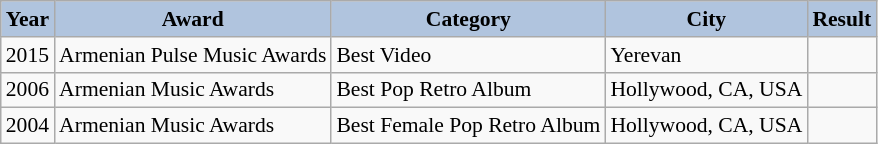<table class="wikitable" style="font-size:90%;">
<tr>
<th style="background:#B0C4DE;"><strong>Year</strong></th>
<th style="background:#B0C4DE;"><strong>Award</strong></th>
<th style="background:#B0C4DE;"><strong>Category</strong></th>
<th style="background:#B0C4DE;"><strong>City</strong></th>
<th style="background:#B0C4DE;"><strong>Result</strong></th>
</tr>
<tr>
<td>2015</td>
<td>Armenian Pulse Music Awards</td>
<td>Best Video</td>
<td>Yerevan</td>
<td></td>
</tr>
<tr>
<td>2006</td>
<td>Armenian Music Awards</td>
<td>Best Pop Retro Album</td>
<td>Hollywood, CA, USA</td>
<td></td>
</tr>
<tr>
<td>2004</td>
<td>Armenian Music Awards</td>
<td>Best Female Pop Retro Album</td>
<td>Hollywood, CA, USA</td>
<td></td>
</tr>
</table>
